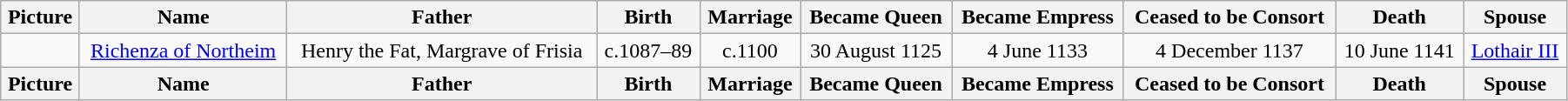<table width=95% class="wikitable">
<tr>
<th>Picture</th>
<th>Name</th>
<th>Father</th>
<th>Birth</th>
<th>Marriage</th>
<th>Became Queen</th>
<th>Became Empress</th>
<th>Ceased to be Consort</th>
<th>Death</th>
<th>Spouse</th>
</tr>
<tr>
<td align=center></td>
<td align=center><a href='#'>Richenza of Northeim</a></td>
<td align="center">Henry the Fat, Margrave of Frisia</td>
<td align="center">c.1087–89</td>
<td align="center">c.1100</td>
<td align="center">30 August 1125</td>
<td align="center">4 June 1133</td>
<td align="center">4 December 1137</td>
<td align="center">10 June 1141</td>
<td align="center"><a href='#'>Lothair III</a></td>
</tr>
<tr>
<th>Picture</th>
<th>Name</th>
<th>Father</th>
<th>Birth</th>
<th>Marriage</th>
<th>Became Queen</th>
<th>Became Empress</th>
<th>Ceased to be Consort</th>
<th>Death</th>
<th>Spouse</th>
</tr>
</table>
